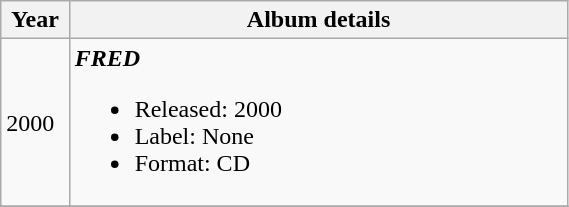<table class="wikitable" style="width:30%">
<tr>
<th width="30">Year</th>
<th width="280">Album details</th>
</tr>
<tr>
<td>2000</td>
<td><strong><em>FRED</em></strong><br><ul><li>Released: 2000</li><li>Label: None</li><li>Format: CD</li></ul></td>
</tr>
<tr>
</tr>
</table>
